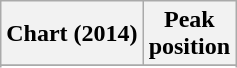<table class="wikitable sortable plainrowheaders">
<tr>
<th>Chart (2014)</th>
<th>Peak<br>position</th>
</tr>
<tr>
</tr>
<tr>
</tr>
<tr>
</tr>
</table>
